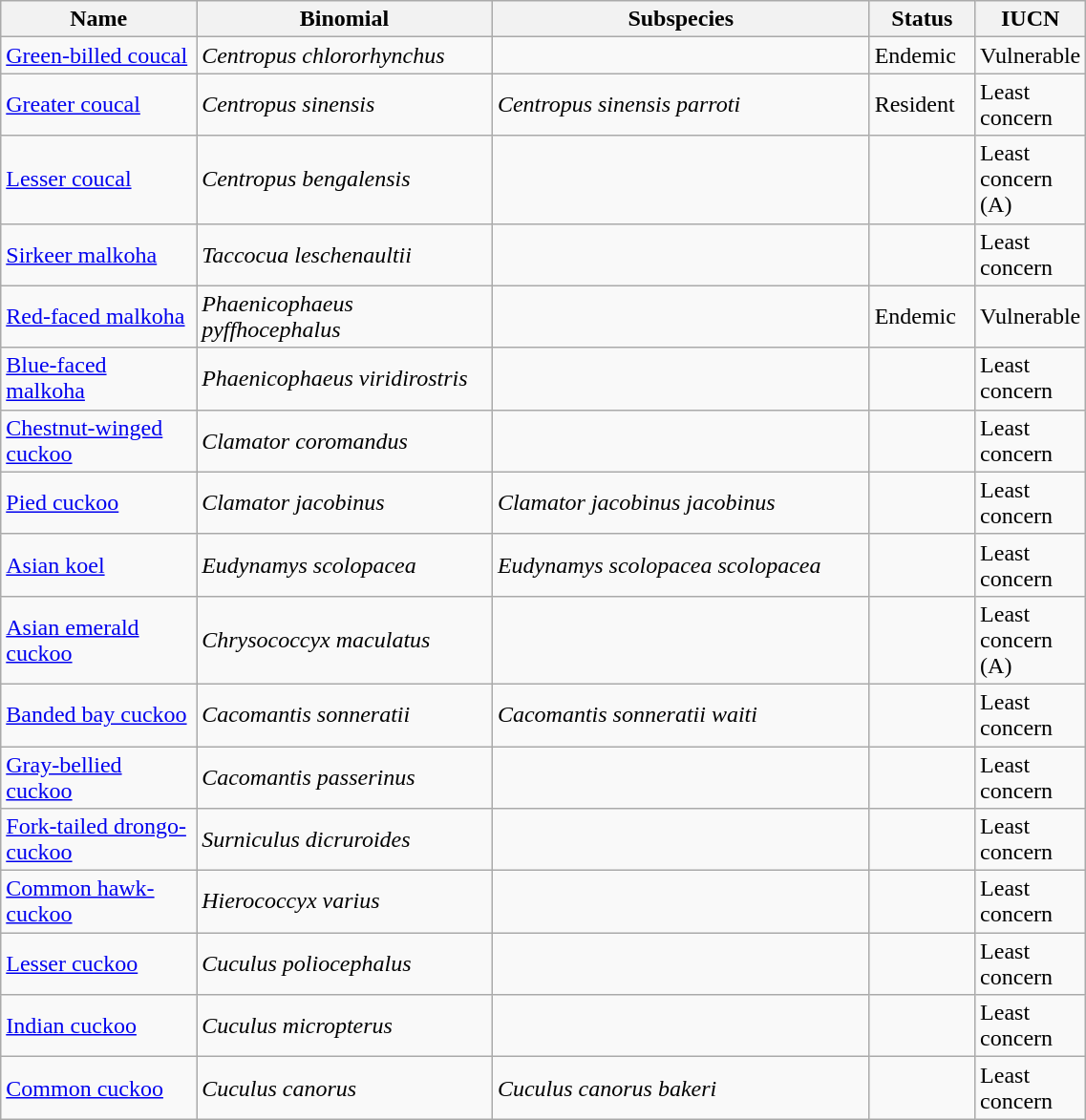<table width=60% class="wikitable">
<tr>
<th width=20%>Name</th>
<th width=30%>Binomial</th>
<th width=40%>Subspecies</th>
<th width=30%>Status</th>
<th width=30%>IUCN</th>
</tr>
<tr>
<td><a href='#'>Green-billed coucal</a><br></td>
<td><em>Centropus chlororhynchus</em></td>
<td></td>
<td>Endemic</td>
<td>Vulnerable</td>
</tr>
<tr>
<td><a href='#'>Greater coucal</a><br></td>
<td><em>Centropus sinensis</em></td>
<td><em>Centropus sinensis parroti</em></td>
<td>Resident</td>
<td>Least concern</td>
</tr>
<tr>
<td><a href='#'>Lesser coucal</a><br></td>
<td><em>Centropus bengalensis</em></td>
<td></td>
<td></td>
<td>Least concern<br>(A)</td>
</tr>
<tr>
<td><a href='#'>Sirkeer malkoha</a><br></td>
<td><em>Taccocua leschenaultii</em></td>
<td></td>
<td></td>
<td>Least concern</td>
</tr>
<tr>
<td><a href='#'>Red-faced malkoha</a><br></td>
<td><em>Phaenicophaeus pyffhocephalus</em></td>
<td></td>
<td>Endemic</td>
<td>Vulnerable</td>
</tr>
<tr>
<td><a href='#'>Blue-faced malkoha</a><br></td>
<td><em>Phaenicophaeus viridirostris</em></td>
<td></td>
<td></td>
<td>Least concern</td>
</tr>
<tr>
<td><a href='#'>Chestnut-winged cuckoo</a><br></td>
<td><em>Clamator coromandus</em></td>
<td></td>
<td></td>
<td>Least concern</td>
</tr>
<tr>
<td><a href='#'>Pied cuckoo</a><br></td>
<td><em>Clamator jacobinus</em></td>
<td><em>Clamator jacobinus jacobinus</em></td>
<td></td>
<td>Least concern</td>
</tr>
<tr>
<td><a href='#'>Asian koel</a><br>
</td>
<td><em>Eudynamys scolopacea</em></td>
<td><em>Eudynamys scolopacea scolopacea</em></td>
<td></td>
<td>Least concern</td>
</tr>
<tr>
<td><a href='#'>Asian emerald cuckoo</a><br></td>
<td><em>Chrysococcyx maculatus</em></td>
<td></td>
<td></td>
<td>Least concern<br>(A)</td>
</tr>
<tr>
<td><a href='#'>Banded bay cuckoo</a><br></td>
<td><em>Cacomantis sonneratii</em></td>
<td><em>Cacomantis sonneratii waiti</em></td>
<td></td>
<td>Least concern</td>
</tr>
<tr>
<td><a href='#'>Gray-bellied cuckoo</a><br></td>
<td><em>Cacomantis passerinus</em></td>
<td></td>
<td></td>
<td>Least concern</td>
</tr>
<tr>
<td><a href='#'>Fork-tailed drongo-cuckoo</a><br></td>
<td><em>Surniculus dicruroides</em></td>
<td></td>
<td></td>
<td>Least concern</td>
</tr>
<tr>
<td><a href='#'>Common hawk-cuckoo</a><br></td>
<td><em>Hierococcyx varius</em></td>
<td></td>
<td></td>
<td>Least concern</td>
</tr>
<tr>
<td><a href='#'>Lesser cuckoo</a><br></td>
<td><em>Cuculus poliocephalus</em></td>
<td></td>
<td></td>
<td>Least concern</td>
</tr>
<tr>
<td><a href='#'>Indian cuckoo</a><br></td>
<td><em>Cuculus micropterus</em></td>
<td></td>
<td></td>
<td>Least concern</td>
</tr>
<tr>
<td><a href='#'>Common cuckoo</a><br></td>
<td><em>Cuculus canorus</em></td>
<td><em>Cuculus canorus bakeri</em></td>
<td></td>
<td>Least concern</td>
</tr>
</table>
